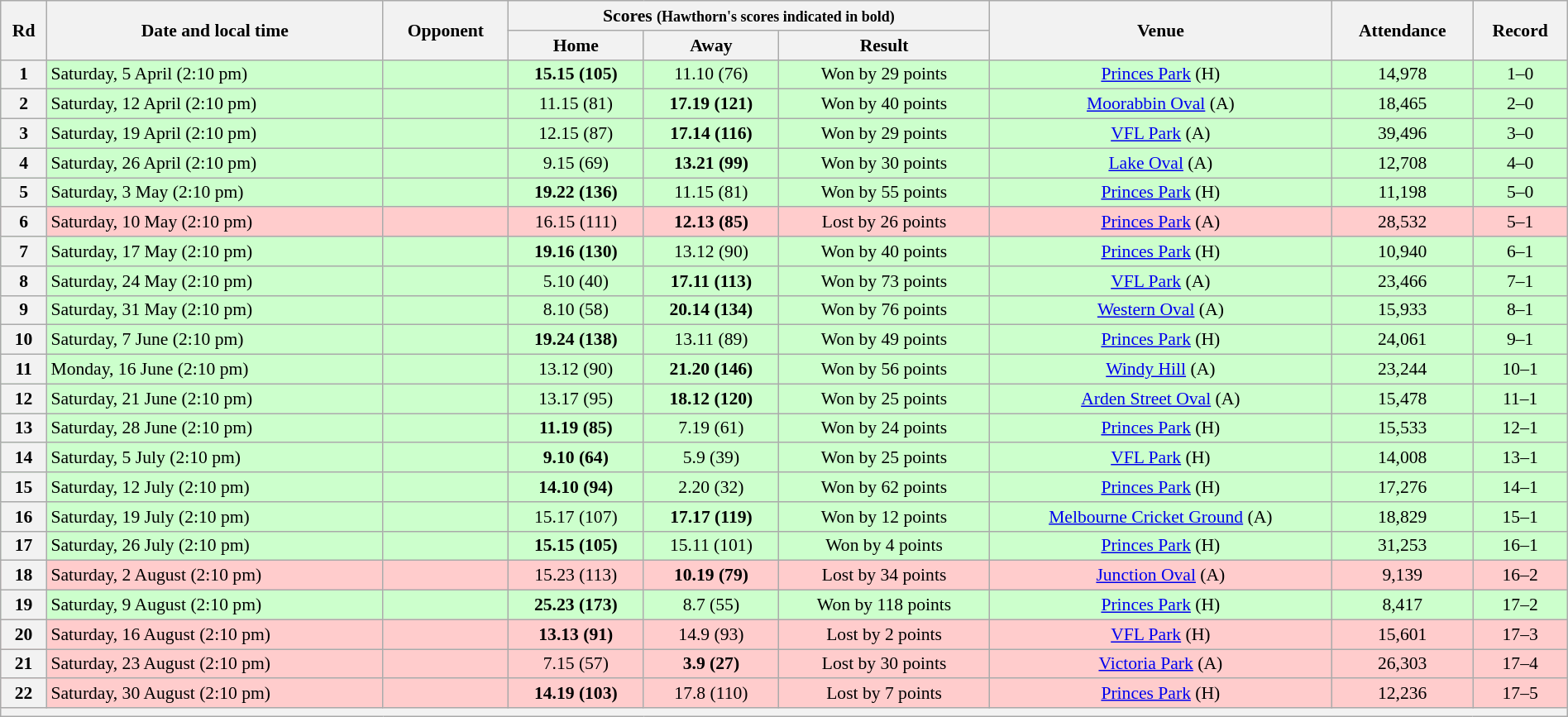<table class="wikitable" style="font-size:90%; text-align:center; width: 100%; margin-left: auto; margin-right: auto">
<tr>
<th rowspan="2">Rd</th>
<th rowspan="2">Date and local time</th>
<th rowspan="2">Opponent</th>
<th colspan="3">Scores <small>(Hawthorn's scores indicated in bold)</small></th>
<th rowspan="2">Venue</th>
<th rowspan="2">Attendance</th>
<th rowspan="2">Record</th>
</tr>
<tr>
<th>Home</th>
<th>Away</th>
<th>Result</th>
</tr>
<tr style="background:#cfc">
<th>1</th>
<td align=left>Saturday, 5 April (2:10 pm)</td>
<td align=left></td>
<td><strong>15.15 (105)</strong></td>
<td>11.10 (76)</td>
<td>Won by 29 points</td>
<td><a href='#'>Princes Park</a> (H)</td>
<td>14,978</td>
<td>1–0</td>
</tr>
<tr style="background:#cfc">
<th>2</th>
<td align=left>Saturday, 12 April (2:10 pm)</td>
<td align=left></td>
<td>11.15 (81)</td>
<td><strong>17.19 (121)</strong></td>
<td>Won by 40 points</td>
<td><a href='#'>Moorabbin Oval</a> (A)</td>
<td>18,465</td>
<td>2–0</td>
</tr>
<tr style="background:#cfc">
<th>3</th>
<td align=left>Saturday, 19 April (2:10 pm)</td>
<td align=left></td>
<td>12.15 (87)</td>
<td><strong>17.14 (116)</strong></td>
<td>Won by 29 points</td>
<td><a href='#'>VFL Park</a> (A)</td>
<td>39,496</td>
<td>3–0</td>
</tr>
<tr style="background:#cfc">
<th>4</th>
<td align=left>Saturday, 26 April (2:10 pm)</td>
<td align=left></td>
<td>9.15 (69)</td>
<td><strong>13.21 (99)</strong></td>
<td>Won by 30 points</td>
<td><a href='#'>Lake Oval</a> (A)</td>
<td>12,708</td>
<td>4–0</td>
</tr>
<tr style="background:#cfc">
<th>5</th>
<td align=left>Saturday, 3 May (2:10 pm)</td>
<td align=left></td>
<td><strong>19.22 (136)</strong></td>
<td>11.15 (81)</td>
<td>Won by 55 points</td>
<td><a href='#'>Princes Park</a> (H)</td>
<td>11,198</td>
<td>5–0</td>
</tr>
<tr style="background:#fcc;">
<th>6</th>
<td align=left>Saturday, 10 May (2:10 pm)</td>
<td align=left></td>
<td>16.15 (111)</td>
<td><strong>12.13 (85)</strong></td>
<td>Lost by 26 points</td>
<td><a href='#'>Princes Park</a> (A)</td>
<td>28,532</td>
<td>5–1</td>
</tr>
<tr style="background:#cfc">
<th>7</th>
<td align=left>Saturday, 17 May (2:10 pm)</td>
<td align=left></td>
<td><strong>19.16 (130)</strong></td>
<td>13.12 (90)</td>
<td>Won by 40 points</td>
<td><a href='#'>Princes Park</a> (H)</td>
<td>10,940</td>
<td>6–1</td>
</tr>
<tr style="background:#cfc">
<th>8</th>
<td align=left>Saturday, 24 May (2:10 pm)</td>
<td align=left></td>
<td>5.10 (40)</td>
<td><strong>17.11 (113)</strong></td>
<td>Won by 73 points</td>
<td><a href='#'>VFL Park</a> (A)</td>
<td>23,466</td>
<td>7–1</td>
</tr>
<tr style="background:#cfc">
<th>9</th>
<td align=left>Saturday, 31 May (2:10 pm)</td>
<td align=left></td>
<td>8.10 (58)</td>
<td><strong>20.14 (134)</strong></td>
<td>Won by 76 points</td>
<td><a href='#'>Western Oval</a> (A)</td>
<td>15,933</td>
<td>8–1</td>
</tr>
<tr style="background:#cfc">
<th>10</th>
<td align=left>Saturday, 7 June (2:10 pm)</td>
<td align=left></td>
<td><strong>19.24 (138)</strong></td>
<td>13.11 (89)</td>
<td>Won by 49 points</td>
<td><a href='#'>Princes Park</a> (H)</td>
<td>24,061</td>
<td>9–1</td>
</tr>
<tr style="background:#cfc">
<th>11</th>
<td align=left>Monday, 16 June (2:10 pm)</td>
<td align=left></td>
<td>13.12 (90)</td>
<td><strong>21.20 (146)</strong></td>
<td>Won by 56 points</td>
<td><a href='#'>Windy Hill</a> (A)</td>
<td>23,244</td>
<td>10–1</td>
</tr>
<tr style="background:#cfc">
<th>12</th>
<td align=left>Saturday, 21 June (2:10 pm)</td>
<td align=left></td>
<td>13.17 (95)</td>
<td><strong>18.12 (120)</strong></td>
<td>Won by 25 points</td>
<td><a href='#'>Arden Street Oval</a> (A)</td>
<td>15,478</td>
<td>11–1</td>
</tr>
<tr style="background:#cfc">
<th>13</th>
<td align=left>Saturday, 28 June (2:10 pm)</td>
<td align=left></td>
<td><strong>11.19 (85)</strong></td>
<td>7.19 (61)</td>
<td>Won by 24 points</td>
<td><a href='#'>Princes Park</a> (H)</td>
<td>15,533</td>
<td>12–1</td>
</tr>
<tr style="background:#cfc">
<th>14</th>
<td align=left>Saturday, 5 July (2:10 pm)</td>
<td align=left></td>
<td><strong>9.10 (64)</strong></td>
<td>5.9 (39)</td>
<td>Won by 25 points</td>
<td><a href='#'>VFL Park</a> (H)</td>
<td>14,008</td>
<td>13–1</td>
</tr>
<tr style="background:#cfc">
<th>15</th>
<td align=left>Saturday, 12 July (2:10 pm)</td>
<td align=left></td>
<td><strong>14.10 (94)</strong></td>
<td>2.20 (32)</td>
<td>Won by 62 points</td>
<td><a href='#'>Princes Park</a> (H)</td>
<td>17,276</td>
<td>14–1</td>
</tr>
<tr style="background:#cfc">
<th>16</th>
<td align=left>Saturday, 19 July (2:10 pm)</td>
<td align=left></td>
<td>15.17 (107)</td>
<td><strong>17.17 (119)</strong></td>
<td>Won by 12 points</td>
<td><a href='#'>Melbourne Cricket Ground</a> (A)</td>
<td>18,829</td>
<td>15–1</td>
</tr>
<tr style="background:#cfc">
<th>17</th>
<td align=left>Saturday, 26 July (2:10 pm)</td>
<td align=left></td>
<td><strong>15.15 (105)</strong></td>
<td>15.11 (101)</td>
<td>Won by 4 points</td>
<td><a href='#'>Princes Park</a> (H)</td>
<td>31,253</td>
<td>16–1</td>
</tr>
<tr style="background:#fcc;">
<th>18</th>
<td align=left>Saturday, 2 August (2:10 pm)</td>
<td align=left></td>
<td>15.23 (113)</td>
<td><strong>10.19 (79)</strong></td>
<td>Lost by 34 points</td>
<td><a href='#'>Junction Oval</a> (A)</td>
<td>9,139</td>
<td>16–2</td>
</tr>
<tr style="background:#cfc">
<th>19</th>
<td align=left>Saturday, 9 August (2:10 pm)</td>
<td align=left></td>
<td><strong>25.23 (173)</strong></td>
<td>8.7 (55)</td>
<td>Won by 118 points</td>
<td><a href='#'>Princes Park</a> (H)</td>
<td>8,417</td>
<td>17–2</td>
</tr>
<tr style="background:#fcc;">
<th>20</th>
<td align=left>Saturday, 16 August (2:10 pm)</td>
<td align=left></td>
<td><strong>13.13 (91)</strong></td>
<td>14.9 (93)</td>
<td>Lost by 2 points</td>
<td><a href='#'>VFL Park</a> (H)</td>
<td>15,601</td>
<td>17–3</td>
</tr>
<tr style="background:#fcc;">
<th>21</th>
<td align=left>Saturday, 23 August (2:10 pm)</td>
<td align=left></td>
<td>7.15 (57)</td>
<td><strong>3.9 (27)</strong></td>
<td>Lost by 30 points</td>
<td><a href='#'>Victoria Park</a> (A)</td>
<td>26,303</td>
<td>17–4</td>
</tr>
<tr style="background:#fcc;">
<th>22</th>
<td align=left>Saturday, 30 August (2:10 pm)</td>
<td align=left></td>
<td><strong>14.19 (103)</strong></td>
<td>17.8 (110)</td>
<td>Lost by 7 points</td>
<td><a href='#'>Princes Park</a> (H)</td>
<td>12,236</td>
<td>17–5</td>
</tr>
<tr>
<th colspan=9></th>
</tr>
</table>
